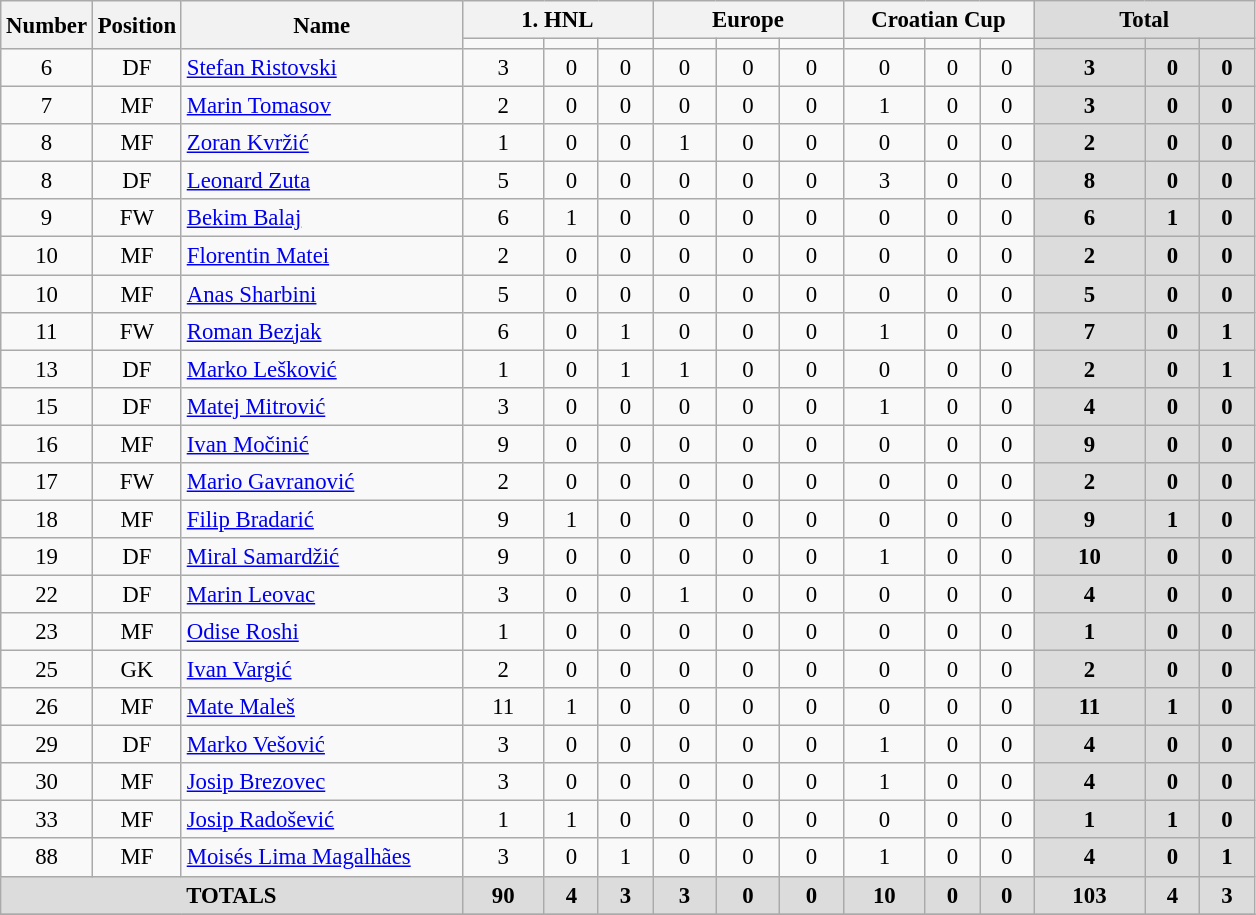<table class="wikitable" style="font-size: 95%; text-align: center;">
<tr>
<th width=40 rowspan="2"  align="center">Number</th>
<th width=40 rowspan="2"  align="center">Position</th>
<th width=180 rowspan="2"  align="center">Name</th>
<th width=120 colspan="3" align="center">1. HNL</th>
<th width=120 colspan="3" align="center">Europe</th>
<th width=120 colspan="3" align="center">Croatian Cup</th>
<th width=140 colspan="3" align="center" style="background: #DCDCDC">Total</th>
</tr>
<tr>
<td></td>
<td></td>
<td></td>
<td></td>
<td></td>
<td></td>
<td></td>
<td></td>
<td></td>
<th style="background: #DCDCDC"></th>
<th style="background: #DCDCDC"></th>
<th style="background: #DCDCDC"></th>
</tr>
<tr>
<td>6</td>
<td>DF</td>
<td style="text-align:left;"> <a href='#'>Stefan Ristovski</a></td>
<td>3</td>
<td>0</td>
<td>0</td>
<td>0</td>
<td>0</td>
<td>0</td>
<td>0</td>
<td>0</td>
<td>0</td>
<th style="background: #DCDCDC">3</th>
<th style="background: #DCDCDC">0</th>
<th style="background: #DCDCDC">0</th>
</tr>
<tr>
<td>7</td>
<td>MF</td>
<td style="text-align:left;"> <a href='#'>Marin Tomasov</a></td>
<td>2</td>
<td>0</td>
<td>0</td>
<td>0</td>
<td>0</td>
<td>0</td>
<td>1</td>
<td>0</td>
<td>0</td>
<th style="background: #DCDCDC">3</th>
<th style="background: #DCDCDC">0</th>
<th style="background: #DCDCDC">0</th>
</tr>
<tr>
<td>8</td>
<td>MF</td>
<td style="text-align:left;"> <a href='#'>Zoran Kvržić</a></td>
<td>1</td>
<td>0</td>
<td>0</td>
<td>1</td>
<td>0</td>
<td>0</td>
<td>0</td>
<td>0</td>
<td>0</td>
<th style="background: #DCDCDC">2</th>
<th style="background: #DCDCDC">0</th>
<th style="background: #DCDCDC">0</th>
</tr>
<tr>
<td>8</td>
<td>DF</td>
<td style="text-align:left;"> <a href='#'>Leonard Zuta</a></td>
<td>5</td>
<td>0</td>
<td>0</td>
<td>0</td>
<td>0</td>
<td>0</td>
<td>3</td>
<td>0</td>
<td>0</td>
<th style="background: #DCDCDC">8</th>
<th style="background: #DCDCDC">0</th>
<th style="background: #DCDCDC">0</th>
</tr>
<tr>
<td>9</td>
<td>FW</td>
<td style="text-align:left;"> <a href='#'>Bekim Balaj</a></td>
<td>6</td>
<td>1</td>
<td>0</td>
<td>0</td>
<td>0</td>
<td>0</td>
<td>0</td>
<td>0</td>
<td>0</td>
<th style="background: #DCDCDC">6</th>
<th style="background: #DCDCDC">1</th>
<th style="background: #DCDCDC">0</th>
</tr>
<tr>
<td>10</td>
<td>MF</td>
<td style="text-align:left;"> <a href='#'>Florentin Matei</a></td>
<td>2</td>
<td>0</td>
<td>0</td>
<td>0</td>
<td>0</td>
<td>0</td>
<td>0</td>
<td>0</td>
<td>0</td>
<th style="background: #DCDCDC">2</th>
<th style="background: #DCDCDC">0</th>
<th style="background: #DCDCDC">0</th>
</tr>
<tr>
<td>10</td>
<td>MF</td>
<td style="text-align:left;"> <a href='#'>Anas Sharbini</a></td>
<td>5</td>
<td>0</td>
<td>0</td>
<td>0</td>
<td>0</td>
<td>0</td>
<td>0</td>
<td>0</td>
<td>0</td>
<th style="background: #DCDCDC">5</th>
<th style="background: #DCDCDC">0</th>
<th style="background: #DCDCDC">0</th>
</tr>
<tr>
<td>11</td>
<td>FW</td>
<td style="text-align:left;"> <a href='#'>Roman Bezjak</a></td>
<td>6</td>
<td>0</td>
<td>1</td>
<td>0</td>
<td>0</td>
<td>0</td>
<td>1</td>
<td>0</td>
<td>0</td>
<th style="background: #DCDCDC">7</th>
<th style="background: #DCDCDC">0</th>
<th style="background: #DCDCDC">1</th>
</tr>
<tr>
<td>13</td>
<td>DF</td>
<td style="text-align:left;"> <a href='#'>Marko Lešković</a></td>
<td>1</td>
<td>0</td>
<td>1</td>
<td>1</td>
<td>0</td>
<td>0</td>
<td>0</td>
<td>0</td>
<td>0</td>
<th style="background: #DCDCDC">2</th>
<th style="background: #DCDCDC">0</th>
<th style="background: #DCDCDC">1</th>
</tr>
<tr>
<td>15</td>
<td>DF</td>
<td style="text-align:left;"> <a href='#'>Matej Mitrović</a></td>
<td>3</td>
<td>0</td>
<td>0</td>
<td>0</td>
<td>0</td>
<td>0</td>
<td>1</td>
<td>0</td>
<td>0</td>
<th style="background: #DCDCDC">4</th>
<th style="background: #DCDCDC">0</th>
<th style="background: #DCDCDC">0</th>
</tr>
<tr>
<td>16</td>
<td>MF</td>
<td style="text-align:left;"> <a href='#'>Ivan Močinić</a></td>
<td>9</td>
<td>0</td>
<td>0</td>
<td>0</td>
<td>0</td>
<td>0</td>
<td>0</td>
<td>0</td>
<td>0</td>
<th style="background: #DCDCDC">9</th>
<th style="background: #DCDCDC">0</th>
<th style="background: #DCDCDC">0</th>
</tr>
<tr>
<td>17</td>
<td>FW</td>
<td style="text-align:left;"> <a href='#'>Mario Gavranović</a></td>
<td>2</td>
<td>0</td>
<td>0</td>
<td>0</td>
<td>0</td>
<td>0</td>
<td>0</td>
<td>0</td>
<td>0</td>
<th style="background: #DCDCDC">2</th>
<th style="background: #DCDCDC">0</th>
<th style="background: #DCDCDC">0</th>
</tr>
<tr>
<td>18</td>
<td>MF</td>
<td style="text-align:left;"> <a href='#'>Filip Bradarić</a></td>
<td>9</td>
<td>1</td>
<td>0</td>
<td>0</td>
<td>0</td>
<td>0</td>
<td>0</td>
<td>0</td>
<td>0</td>
<th style="background: #DCDCDC">9</th>
<th style="background: #DCDCDC">1</th>
<th style="background: #DCDCDC">0</th>
</tr>
<tr>
<td>19</td>
<td>DF</td>
<td style="text-align:left;"> <a href='#'>Miral Samardžić</a></td>
<td>9</td>
<td>0</td>
<td>0</td>
<td>0</td>
<td>0</td>
<td>0</td>
<td>1</td>
<td>0</td>
<td>0</td>
<th style="background: #DCDCDC">10</th>
<th style="background: #DCDCDC">0</th>
<th style="background: #DCDCDC">0</th>
</tr>
<tr>
<td>22</td>
<td>DF</td>
<td style="text-align:left;"> <a href='#'>Marin Leovac</a></td>
<td>3</td>
<td>0</td>
<td>0</td>
<td>1</td>
<td>0</td>
<td>0</td>
<td>0</td>
<td>0</td>
<td>0</td>
<th style="background: #DCDCDC">4</th>
<th style="background: #DCDCDC">0</th>
<th style="background: #DCDCDC">0</th>
</tr>
<tr>
<td>23</td>
<td>MF</td>
<td style="text-align:left;"> <a href='#'>Odise Roshi</a></td>
<td>1</td>
<td>0</td>
<td>0</td>
<td>0</td>
<td>0</td>
<td>0</td>
<td>0</td>
<td>0</td>
<td>0</td>
<th style="background: #DCDCDC">1</th>
<th style="background: #DCDCDC">0</th>
<th style="background: #DCDCDC">0</th>
</tr>
<tr>
<td>25</td>
<td>GK</td>
<td style="text-align:left;"> <a href='#'>Ivan Vargić</a></td>
<td>2</td>
<td>0</td>
<td>0</td>
<td>0</td>
<td>0</td>
<td>0</td>
<td>0</td>
<td>0</td>
<td>0</td>
<th style="background: #DCDCDC">2</th>
<th style="background: #DCDCDC">0</th>
<th style="background: #DCDCDC">0</th>
</tr>
<tr>
<td>26</td>
<td>MF</td>
<td style="text-align:left;"> <a href='#'>Mate Maleš</a></td>
<td>11</td>
<td>1</td>
<td>0</td>
<td>0</td>
<td>0</td>
<td>0</td>
<td>0</td>
<td>0</td>
<td>0</td>
<th style="background: #DCDCDC">11</th>
<th style="background: #DCDCDC">1</th>
<th style="background: #DCDCDC">0</th>
</tr>
<tr>
<td>29</td>
<td>DF</td>
<td style="text-align:left;"> <a href='#'>Marko Vešović</a></td>
<td>3</td>
<td>0</td>
<td>0</td>
<td>0</td>
<td>0</td>
<td>0</td>
<td>1</td>
<td>0</td>
<td>0</td>
<th style="background: #DCDCDC">4</th>
<th style="background: #DCDCDC">0</th>
<th style="background: #DCDCDC">0</th>
</tr>
<tr>
<td>30</td>
<td>MF</td>
<td style="text-align:left;"> <a href='#'>Josip Brezovec</a></td>
<td>3</td>
<td>0</td>
<td>0</td>
<td>0</td>
<td>0</td>
<td>0</td>
<td>1</td>
<td>0</td>
<td>0</td>
<th style="background: #DCDCDC">4</th>
<th style="background: #DCDCDC">0</th>
<th style="background: #DCDCDC">0</th>
</tr>
<tr>
<td>33</td>
<td>MF</td>
<td style="text-align:left;"> <a href='#'>Josip Radošević</a></td>
<td>1</td>
<td>1</td>
<td>0</td>
<td>0</td>
<td>0</td>
<td>0</td>
<td>0</td>
<td>0</td>
<td>0</td>
<th style="background: #DCDCDC">1</th>
<th style="background: #DCDCDC">1</th>
<th style="background: #DCDCDC">0</th>
</tr>
<tr>
<td>88</td>
<td>MF</td>
<td style="text-align:left;"> <a href='#'>Moisés Lima Magalhães</a></td>
<td>3</td>
<td>0</td>
<td>1</td>
<td>0</td>
<td>0</td>
<td>0</td>
<td>1</td>
<td>0</td>
<td>0</td>
<th style="background: #DCDCDC">4</th>
<th style="background: #DCDCDC">0</th>
<th style="background: #DCDCDC">1</th>
</tr>
<tr>
<th colspan="3" align="center" style="background: #DCDCDC">TOTALS</th>
<th style="background: #DCDCDC">90</th>
<th style="background: #DCDCDC">4</th>
<th style="background: #DCDCDC">3</th>
<th style="background: #DCDCDC">3</th>
<th style="background: #DCDCDC">0</th>
<th style="background: #DCDCDC">0</th>
<th style="background: #DCDCDC">10</th>
<th style="background: #DCDCDC">0</th>
<th style="background: #DCDCDC">0</th>
<th style="background: #DCDCDC">103</th>
<th style="background: #DCDCDC">4</th>
<th style="background: #DCDCDC">3</th>
</tr>
<tr>
</tr>
</table>
